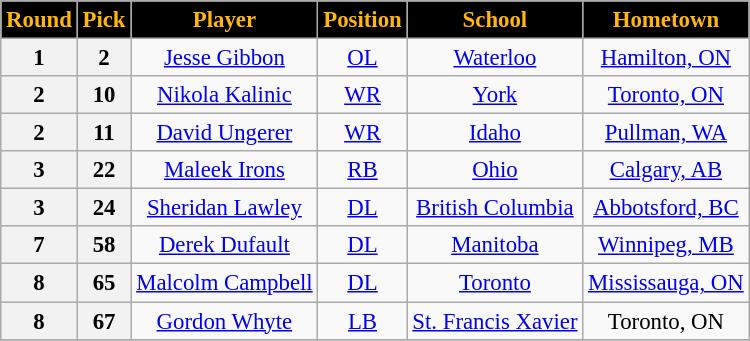<table class="wikitable" style="font-size: 95%;">
<tr>
<th style="background:black;color:#FFB60F;">Round</th>
<th style="background:black;color:#FFB60F;">Pick</th>
<th style="background:black;color:#FFB60F;">Player</th>
<th style="background:black;color:#FFB60F;">Position</th>
<th style="background:black;color:#FFB60F;">School</th>
<th style="background:black;color:#FFB60F;">Hometown</th>
</tr>
<tr align="center">
<th align="center"><strong>1</strong></th>
<th><strong>2</strong></th>
<td><a href='#'>Jesse Gibbon</a></td>
<td><a href='#'>OL</a></td>
<td><a href='#'>Waterloo</a></td>
<td><a href='#'>Hamilton, ON</a></td>
</tr>
<tr align="center">
<th align="center"><strong>2</strong></th>
<th><strong>10</strong></th>
<td><a href='#'>Nikola Kalinic</a></td>
<td><a href='#'>WR</a></td>
<td><a href='#'>York</a></td>
<td><a href='#'>Toronto, ON</a></td>
</tr>
<tr align="center">
<th align="center"><strong>2</strong></th>
<th><strong>11</strong></th>
<td><a href='#'>David Ungerer</a></td>
<td><a href='#'>WR</a></td>
<td><a href='#'>Idaho</a></td>
<td><a href='#'>Pullman, WA</a></td>
</tr>
<tr align="center">
<th align="center"><strong>3</strong></th>
<th><strong>22</strong></th>
<td><a href='#'>Maleek Irons</a></td>
<td><a href='#'>RB</a></td>
<td><a href='#'>Ohio</a></td>
<td><a href='#'>Calgary, AB</a></td>
</tr>
<tr align="center">
<th align="center"><strong>3</strong></th>
<th><strong>24</strong></th>
<td><a href='#'>Sheridan Lawley</a></td>
<td><a href='#'>DL</a></td>
<td><a href='#'>British Columbia</a></td>
<td><a href='#'>Abbotsford, BC</a></td>
</tr>
<tr align="center">
<th align="center"><strong>7</strong></th>
<th><strong>58</strong></th>
<td><a href='#'>Derek Dufault</a></td>
<td><a href='#'>DL</a></td>
<td><a href='#'>Manitoba</a></td>
<td><a href='#'>Winnipeg, MB</a></td>
</tr>
<tr align="center">
<th align="center"><strong>8</strong></th>
<th><strong>65</strong></th>
<td><a href='#'>Malcolm Campbell</a></td>
<td><a href='#'>DL</a></td>
<td><a href='#'>Toronto</a></td>
<td><a href='#'>Mississauga, ON</a></td>
</tr>
<tr align="center">
<th align="center"><strong>8</strong></th>
<th><strong>67</strong></th>
<td><a href='#'>Gordon Whyte</a></td>
<td><a href='#'>LB</a></td>
<td><a href='#'>St. Francis Xavier</a></td>
<td>Toronto, ON</td>
</tr>
<tr>
</tr>
</table>
